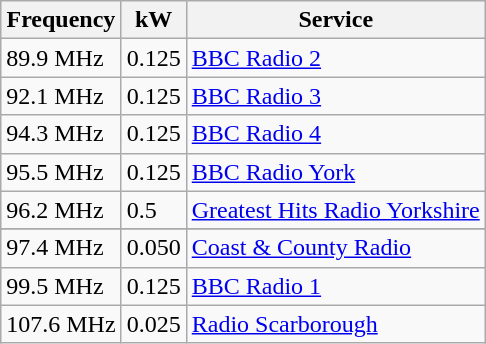<table class="wikitable sortable">
<tr>
<th>Frequency</th>
<th>kW</th>
<th>Service</th>
</tr>
<tr>
<td>89.9 MHz</td>
<td>0.125</td>
<td><a href='#'>BBC Radio 2</a></td>
</tr>
<tr>
<td>92.1 MHz</td>
<td>0.125</td>
<td><a href='#'>BBC Radio 3</a></td>
</tr>
<tr>
<td>94.3 MHz</td>
<td>0.125</td>
<td><a href='#'>BBC Radio 4</a></td>
</tr>
<tr>
<td>95.5 MHz</td>
<td>0.125</td>
<td><a href='#'>BBC Radio York</a></td>
</tr>
<tr>
<td>96.2 MHz</td>
<td>0.5</td>
<td><a href='#'>Greatest Hits Radio Yorkshire</a></td>
</tr>
<tr>
</tr>
<tr>
<td>97.4 MHz</td>
<td>0.050</td>
<td><a href='#'>Coast & County Radio</a></td>
</tr>
<tr>
<td>99.5 MHz</td>
<td>0.125</td>
<td><a href='#'>BBC Radio 1</a></td>
</tr>
<tr>
<td>107.6 MHz</td>
<td>0.025</td>
<td><a href='#'>Radio Scarborough</a></td>
</tr>
</table>
